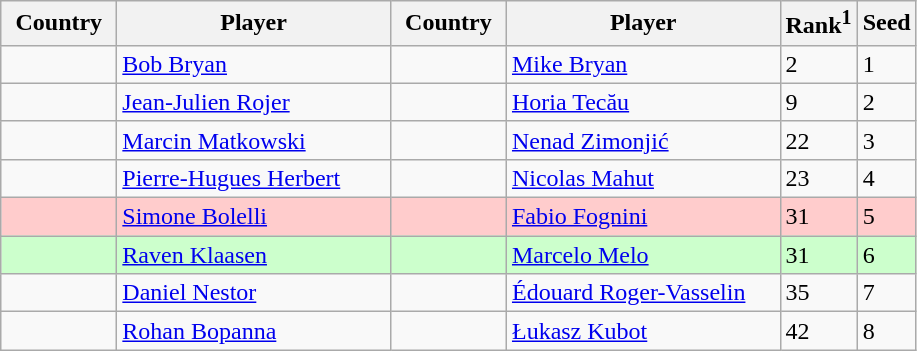<table class="sortable wikitable">
<tr>
<th width="70">Country</th>
<th width="175">Player</th>
<th width="70">Country</th>
<th width="175">Player</th>
<th>Rank<sup>1</sup></th>
<th>Seed</th>
</tr>
<tr>
<td></td>
<td><a href='#'>Bob Bryan</a></td>
<td></td>
<td><a href='#'>Mike Bryan</a></td>
<td>2</td>
<td>1</td>
</tr>
<tr>
<td></td>
<td><a href='#'>Jean-Julien Rojer</a></td>
<td></td>
<td><a href='#'>Horia Tecău</a></td>
<td>9</td>
<td>2</td>
</tr>
<tr>
<td></td>
<td><a href='#'>Marcin Matkowski</a></td>
<td></td>
<td><a href='#'>Nenad Zimonjić</a></td>
<td>22</td>
<td>3</td>
</tr>
<tr>
<td></td>
<td><a href='#'>Pierre-Hugues Herbert</a></td>
<td></td>
<td><a href='#'>Nicolas Mahut</a></td>
<td>23</td>
<td>4</td>
</tr>
<tr style="background:#fcc;">
<td></td>
<td><a href='#'>Simone Bolelli</a></td>
<td></td>
<td><a href='#'>Fabio Fognini</a></td>
<td>31</td>
<td>5</td>
</tr>
<tr style="background:#cfc;">
<td></td>
<td><a href='#'>Raven Klaasen</a></td>
<td></td>
<td><a href='#'>Marcelo Melo</a></td>
<td>31</td>
<td>6</td>
</tr>
<tr>
<td></td>
<td><a href='#'>Daniel Nestor</a></td>
<td></td>
<td><a href='#'>Édouard Roger-Vasselin</a></td>
<td>35</td>
<td>7</td>
</tr>
<tr>
<td></td>
<td><a href='#'>Rohan Bopanna</a></td>
<td></td>
<td><a href='#'>Łukasz Kubot</a></td>
<td>42</td>
<td>8</td>
</tr>
</table>
